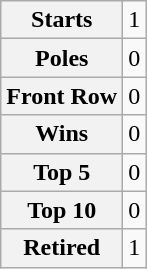<table class="wikitable" style="text-align:center">
<tr>
<th>Starts</th>
<td>1</td>
</tr>
<tr>
<th>Poles</th>
<td>0</td>
</tr>
<tr>
<th>Front Row</th>
<td>0</td>
</tr>
<tr>
<th>Wins</th>
<td>0</td>
</tr>
<tr>
<th>Top 5</th>
<td>0</td>
</tr>
<tr>
<th>Top 10</th>
<td>0</td>
</tr>
<tr>
<th>Retired</th>
<td>1</td>
</tr>
</table>
